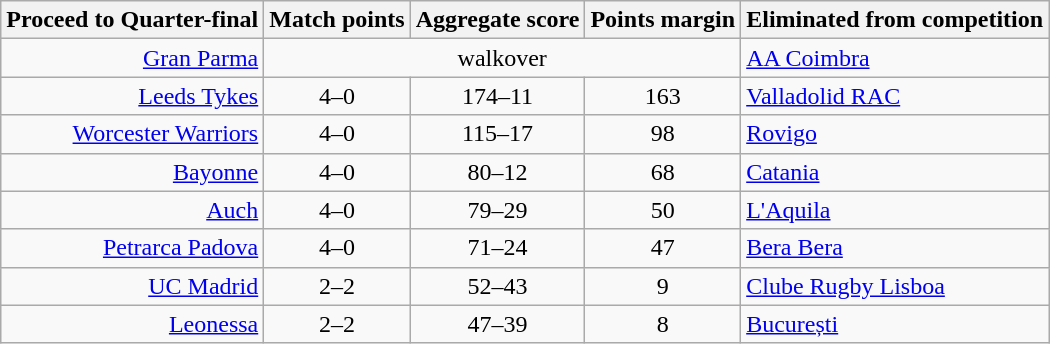<table class="wikitable" style="text-align: center;">
<tr>
<th>Proceed to Quarter-final</th>
<th>Match points</th>
<th>Aggregate score</th>
<th>Points margin</th>
<th>Eliminated from competition</th>
</tr>
<tr>
<td align="right"><a href='#'>Gran Parma</a> </td>
<td colspan=3>walkover</td>
<td align="left"> <a href='#'>AA Coimbra</a></td>
</tr>
<tr>
<td align="right"><a href='#'>Leeds Tykes</a> </td>
<td>4–0</td>
<td>174–11</td>
<td>163</td>
<td align="left"> <a href='#'>Valladolid RAC</a></td>
</tr>
<tr>
<td align="right"><a href='#'>Worcester Warriors</a> </td>
<td>4–0</td>
<td>115–17</td>
<td>98</td>
<td align="left"> <a href='#'>Rovigo</a></td>
</tr>
<tr>
<td align="right"><a href='#'>Bayonne</a> </td>
<td>4–0</td>
<td>80–12</td>
<td>68</td>
<td align="left"> <a href='#'>Catania</a></td>
</tr>
<tr>
<td align="right"><a href='#'>Auch</a> </td>
<td>4–0</td>
<td>79–29</td>
<td>50</td>
<td align="left"> <a href='#'>L'Aquila</a></td>
</tr>
<tr>
<td align="right"><a href='#'>Petrarca Padova</a> </td>
<td>4–0</td>
<td>71–24</td>
<td>47</td>
<td align="left"> <a href='#'>Bera Bera</a></td>
</tr>
<tr>
<td align="right"><a href='#'>UC Madrid</a> </td>
<td>2–2</td>
<td>52–43</td>
<td>9</td>
<td align="left"> <a href='#'>Clube Rugby Lisboa</a></td>
</tr>
<tr>
<td align="right"><a href='#'>Leonessa</a> </td>
<td>2–2</td>
<td>47–39</td>
<td>8</td>
<td align="left"> <a href='#'>București</a></td>
</tr>
</table>
